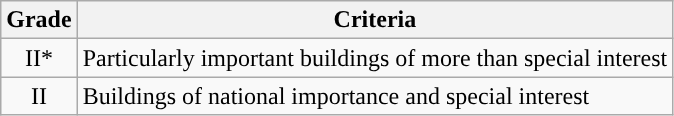<table class="wikitable">
<tr>
<th>Grade</th>
<th>Criteria</th>
</tr>
<tr>
<td align="center" >II*</td>
<td>Particularly important buildings of more than special interest</td>
</tr>
<tr>
<td align="center" >II</td>
<td>Buildings of national importance and special interest</td>
</tr>
</table>
